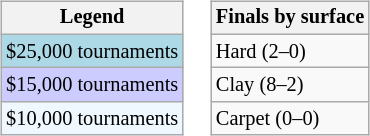<table>
<tr valign=top>
<td><br><table class="wikitable" style="font-size:85%">
<tr>
<th>Legend</th>
</tr>
<tr style="background:lightblue;">
<td>$25,000 tournaments</td>
</tr>
<tr style="background:#ccccff;">
<td>$15,000 tournaments</td>
</tr>
<tr style="background:#f0f8ff;">
<td>$10,000 tournaments</td>
</tr>
</table>
</td>
<td><br><table class="wikitable" style="font-size:85%">
<tr>
<th>Finals by surface</th>
</tr>
<tr>
<td>Hard (2–0)</td>
</tr>
<tr>
<td>Clay (8–2)</td>
</tr>
<tr>
<td>Carpet (0–0)</td>
</tr>
</table>
</td>
</tr>
</table>
